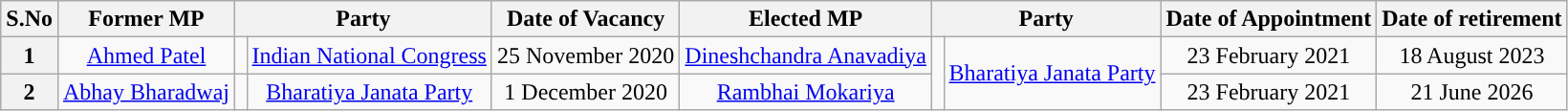<table class="wikitable sortable">
<tr>
<th>S.No</th>
<th>Former MP</th>
<th colspan="2">Party</th>
<th>Date of Vacancy</th>
<th>Elected MP</th>
<th colspan="2">Party</th>
<th><strong>Date of Appointment</strong></th>
<th>Date of retirement</th>
</tr>
<tr style="text-align:center;">
<th>1</th>
<td><a href='#'>Ahmed Patel</a></td>
<td width="1px"></td>
<td><a href='#'>Indian National Congress</a></td>
<td>25 November 2020</td>
<td><a href='#'>Dineshchandra Anavadiya</a></td>
<td rowspan="2" width="1px"></td>
<td rowspan="2"><a href='#'>Bharatiya Janata Party</a></td>
<td>23 February 2021</td>
<td>18 August 2023</td>
</tr>
<tr style="text-align:center;">
<th>2</th>
<td><a href='#'>Abhay Bharadwaj</a></td>
<td width="1px"></td>
<td><a href='#'>Bharatiya Janata Party</a></td>
<td>1 December 2020</td>
<td><a href='#'>Rambhai Mokariya</a></td>
<td>23 February 2021</td>
<td>21 June 2026</td>
</tr>
</table>
